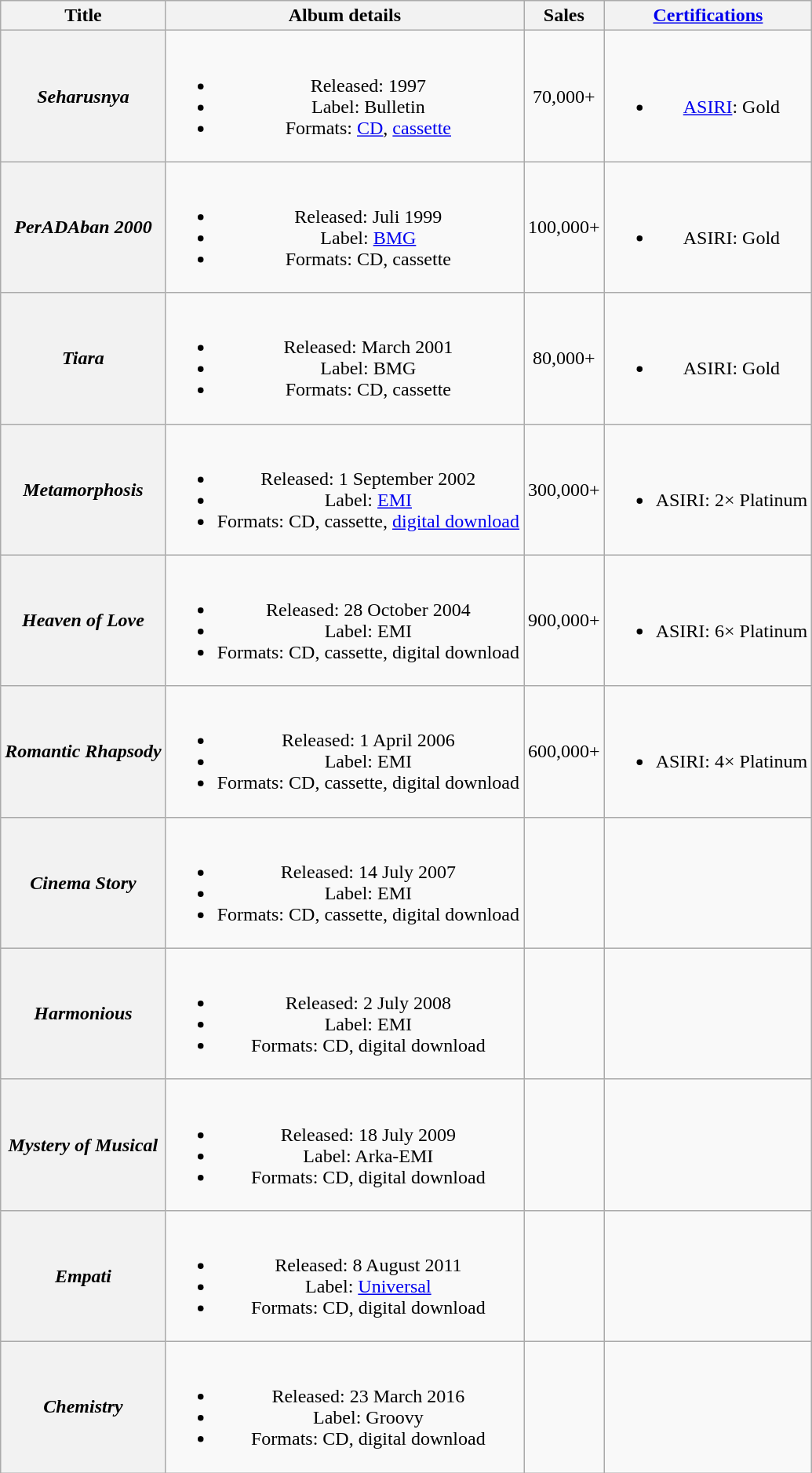<table class="wikitable plainrowheaders" style="text-align:center;">
<tr>
<th scope="col">Title</th>
<th scope="col">Album details</th>
<th scope="col">Sales</th>
<th scope="col"><a href='#'>Certifications</a></th>
</tr>
<tr>
<th scope="row"><em>Seharusnya</em></th>
<td><br><ul><li>Released: 1997</li><li>Label: Bulletin</li><li>Formats: <a href='#'>CD</a>, <a href='#'>cassette</a></li></ul></td>
<td>70,000+</td>
<td><br><ul><li><a href='#'>ASIRI</a>: Gold</li></ul></td>
</tr>
<tr>
<th scope="row"><em>PerADAban 2000</em></th>
<td><br><ul><li>Released: Juli 1999</li><li>Label: <a href='#'>BMG</a></li><li>Formats: CD, cassette</li></ul></td>
<td>100,000+</td>
<td><br><ul><li>ASIRI: Gold</li></ul></td>
</tr>
<tr>
<th scope="row"><em>Tiara</em></th>
<td><br><ul><li>Released: March 2001</li><li>Label: BMG</li><li>Formats: CD, cassette</li></ul></td>
<td>80,000+</td>
<td><br><ul><li>ASIRI: Gold</li></ul></td>
</tr>
<tr>
<th scope="row"><em>Metamorphosis</em></th>
<td><br><ul><li>Released: 1 September 2002</li><li>Label: <a href='#'>EMI</a></li><li>Formats: CD, cassette, <a href='#'>digital download</a></li></ul></td>
<td>300,000+</td>
<td><br><ul><li>ASIRI: 2× Platinum</li></ul></td>
</tr>
<tr>
<th scope="row"><em>Heaven of Love</em></th>
<td><br><ul><li>Released: 28 October 2004</li><li>Label: EMI</li><li>Formats: CD, cassette, digital download</li></ul></td>
<td>900,000+</td>
<td><br><ul><li>ASIRI: 6× Platinum</li></ul></td>
</tr>
<tr>
<th scope="row"><em>Romantic Rhapsody</em></th>
<td><br><ul><li>Released: 1 April 2006</li><li>Label: EMI</li><li>Formats: CD, cassette, digital download</li></ul></td>
<td>600,000+</td>
<td><br><ul><li>ASIRI: 4× Platinum</li></ul></td>
</tr>
<tr>
<th scope="row"><em>Cinema Story</em></th>
<td><br><ul><li>Released: 14 July 2007</li><li>Label: EMI</li><li>Formats: CD, cassette, digital download</li></ul></td>
<td></td>
<td></td>
</tr>
<tr>
<th scope="row"><em>Harmonious</em></th>
<td><br><ul><li>Released: 2 July 2008</li><li>Label: EMI</li><li>Formats: CD, digital download</li></ul></td>
<td></td>
<td></td>
</tr>
<tr>
<th scope="row"><em>Mystery of Musical</em></th>
<td><br><ul><li>Released: 18 July 2009</li><li>Label: Arka-EMI</li><li>Formats: CD, digital download</li></ul></td>
<td></td>
<td></td>
</tr>
<tr>
<th scope="row"><em>Empati</em></th>
<td><br><ul><li>Released: 8 August 2011</li><li>Label: <a href='#'>Universal</a></li><li>Formats: CD, digital download</li></ul></td>
<td></td>
<td></td>
</tr>
<tr>
<th scope="row"><em>Chemistry</em></th>
<td><br><ul><li>Released: 23 March 2016</li><li>Label: Groovy</li><li>Formats: CD, digital download</li></ul></td>
<td></td>
<td></td>
</tr>
</table>
